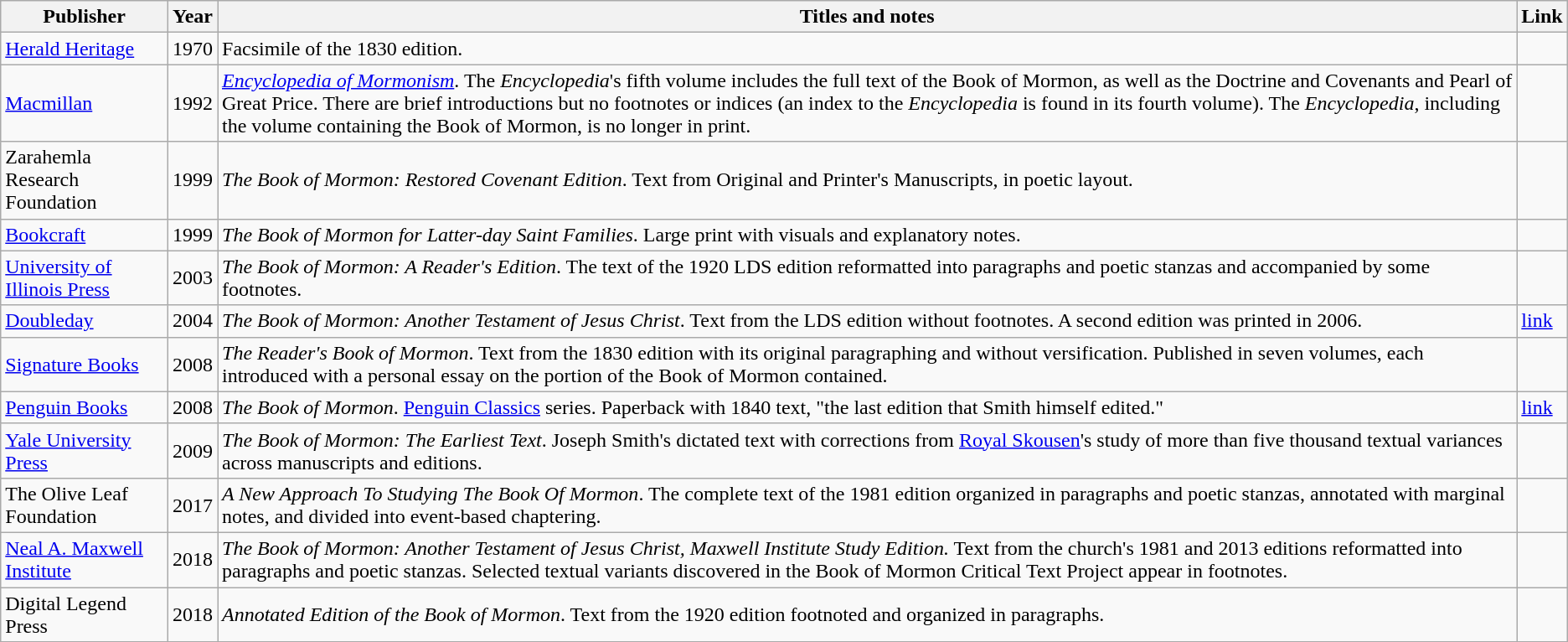<table class="wikitable">
<tr>
<th>Publisher</th>
<th>Year</th>
<th>Titles and notes</th>
<th>Link</th>
</tr>
<tr>
<td><a href='#'>Herald Heritage</a></td>
<td>1970</td>
<td>Facsimile of the 1830 edition.</td>
<td></td>
</tr>
<tr>
<td><a href='#'>Macmillan</a></td>
<td>1992</td>
<td><em><a href='#'>Encyclopedia of Mormonism</a></em>. The <em>Encyclopedia</em>'s fifth volume includes the full text of the Book of Mormon, as well as the Doctrine and Covenants and Pearl of Great Price. There are brief introductions but no footnotes or indices (an index to the <em>Encyclopedia</em> is found in its fourth volume). The <em>Encyclopedia</em>, including the volume containing the Book of Mormon, is no longer in print.</td>
<td></td>
</tr>
<tr>
<td>Zarahemla Research Foundation</td>
<td>1999</td>
<td><em>The Book of Mormon: Restored Covenant Edition</em>. Text from Original and Printer's Manuscripts, in poetic layout.</td>
<td> </td>
</tr>
<tr>
<td><a href='#'>Bookcraft</a></td>
<td>1999</td>
<td><em>The Book of Mormon for Latter-day Saint Families</em>. Large print with visuals and explanatory notes.</td>
<td></td>
</tr>
<tr>
<td><a href='#'>University of Illinois Press</a></td>
<td>2003</td>
<td><em>The Book of Mormon: A Reader's Edition</em>. The text of the 1920 LDS edition reformatted into paragraphs and poetic stanzas and accompanied by some footnotes.</td>
<td></td>
</tr>
<tr>
<td><a href='#'>Doubleday</a></td>
<td>2004</td>
<td><em>The Book of Mormon: Another Testament of Jesus Christ</em>. Text from the LDS edition without footnotes. A second edition was printed in 2006.</td>
<td><a href='#'>link</a></td>
</tr>
<tr>
<td><a href='#'>Signature Books</a></td>
<td>2008</td>
<td><em>The Reader's Book of Mormon</em>. Text from the 1830 edition with its original paragraphing and without versification. Published in seven volumes, each introduced with a personal essay on the portion of the Book of Mormon contained.</td>
<td></td>
</tr>
<tr>
<td><a href='#'>Penguin Books</a></td>
<td>2008</td>
<td><em>The Book of Mormon</em>. <a href='#'>Penguin Classics</a> series. Paperback with 1840 text, "the last edition that Smith himself edited."</td>
<td><a href='#'>link</a></td>
</tr>
<tr>
<td><a href='#'>Yale University Press</a></td>
<td>2009</td>
<td><em>The Book of Mormon: The Earliest Text</em>. Joseph Smith's dictated text with corrections from <a href='#'>Royal Skousen</a>'s study of more than five thousand textual variances across manuscripts and editions.</td>
<td></td>
</tr>
<tr>
<td>The Olive Leaf Foundation</td>
<td>2017</td>
<td><em>A New Approach To Studying The Book Of Mormon</em>. The complete text of the 1981 edition organized in paragraphs and poetic stanzas, annotated with marginal notes, and divided into event-based chaptering.</td>
<td></td>
</tr>
<tr>
<td><a href='#'>Neal A. Maxwell Institute</a></td>
<td>2018</td>
<td><em>The Book of Mormon: Another Testament of Jesus Christ, Maxwell Institute Study Edition.</em> Text from the church's 1981 and 2013 editions reformatted into paragraphs and poetic stanzas. Selected textual variants discovered in the Book of Mormon Critical Text Project appear in footnotes.</td>
<td></td>
</tr>
<tr>
<td>Digital Legend Press</td>
<td>2018</td>
<td><em>Annotated Edition of the Book of Mormon</em>. Text from the 1920 edition footnoted and organized in paragraphs.</td>
<td></td>
</tr>
</table>
